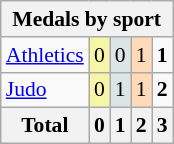<table class="wikitable" style="font-size:90%; text-align:center;">
<tr>
<th colspan="5">Medals by sport</th>
</tr>
<tr>
<td align="left"><a href='#'>Athletics</a></td>
<td style="background:#F7F6A8;">0</td>
<td style="background:#DCE5E5;">0</td>
<td style="background:#FFDAB9;">1</td>
<td><strong>1</strong></td>
</tr>
<tr>
<td align="left"><a href='#'>Judo</a></td>
<td style="background:#F7F6A8;">0</td>
<td style="background:#DCE5E5;">1</td>
<td style="background:#FFDAB9;">1</td>
<td><strong>2</strong></td>
</tr>
<tr class="sortbottom">
<th>Total</th>
<th>0</th>
<th>1</th>
<th>2</th>
<th>3</th>
</tr>
</table>
